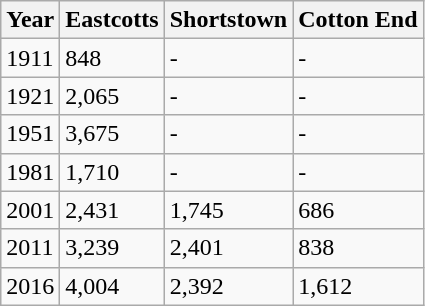<table class="wikitable sortable mw-collapsible">
<tr>
<th>Year</th>
<th>Eastcotts</th>
<th>Shortstown</th>
<th>Cotton End</th>
</tr>
<tr>
<td>1911</td>
<td>848</td>
<td>-</td>
<td>-</td>
</tr>
<tr>
<td>1921</td>
<td>2,065</td>
<td>-</td>
<td>-</td>
</tr>
<tr>
<td>1951</td>
<td>3,675</td>
<td>-</td>
<td>-</td>
</tr>
<tr>
<td>1981</td>
<td>1,710</td>
<td>-</td>
<td>-</td>
</tr>
<tr>
<td>2001</td>
<td>2,431</td>
<td>1,745</td>
<td>686</td>
</tr>
<tr>
<td>2011</td>
<td>3,239</td>
<td>2,401</td>
<td>838</td>
</tr>
<tr>
<td>2016</td>
<td>4,004</td>
<td>2,392</td>
<td>1,612</td>
</tr>
</table>
